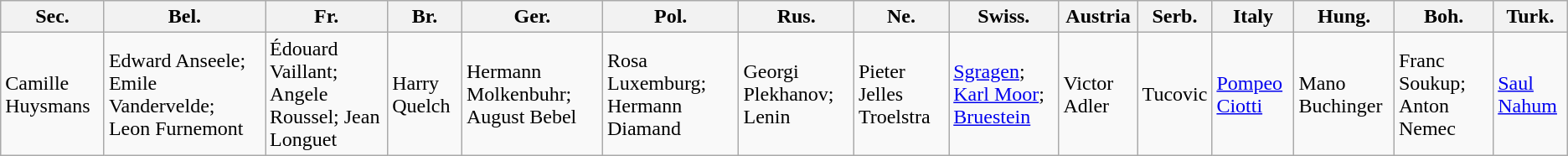<table class="wikitable" border="1">
<tr>
<th>Sec.</th>
<th>Bel.</th>
<th>Fr.</th>
<th>Br.</th>
<th>Ger.</th>
<th>Pol.</th>
<th>Rus.</th>
<th>Ne.</th>
<th>Swiss.</th>
<th>Austria</th>
<th>Serb.</th>
<th>Italy</th>
<th>Hung.</th>
<th>Boh.</th>
<th>Turk.</th>
</tr>
<tr>
<td>Camille Huysmans</td>
<td>Edward Anseele; Emile Vandervelde; Leon Furnemont</td>
<td>Édouard Vaillant; Angele Roussel; Jean Longuet</td>
<td>Harry Quelch</td>
<td>Hermann Molkenbuhr; August Bebel</td>
<td>Rosa Luxemburg; Hermann Diamand</td>
<td>Georgi Plekhanov; Lenin</td>
<td>Pieter Jelles Troelstra</td>
<td><a href='#'>Sgragen</a>; <a href='#'>Karl Moor</a>; <a href='#'>Bruestein</a></td>
<td>Victor Adler</td>
<td>Tucovic</td>
<td><a href='#'>Pompeo Ciotti</a></td>
<td>Mano Buchinger</td>
<td>Franc Soukup; Anton Nemec</td>
<td><a href='#'>Saul Nahum</a></td>
</tr>
</table>
